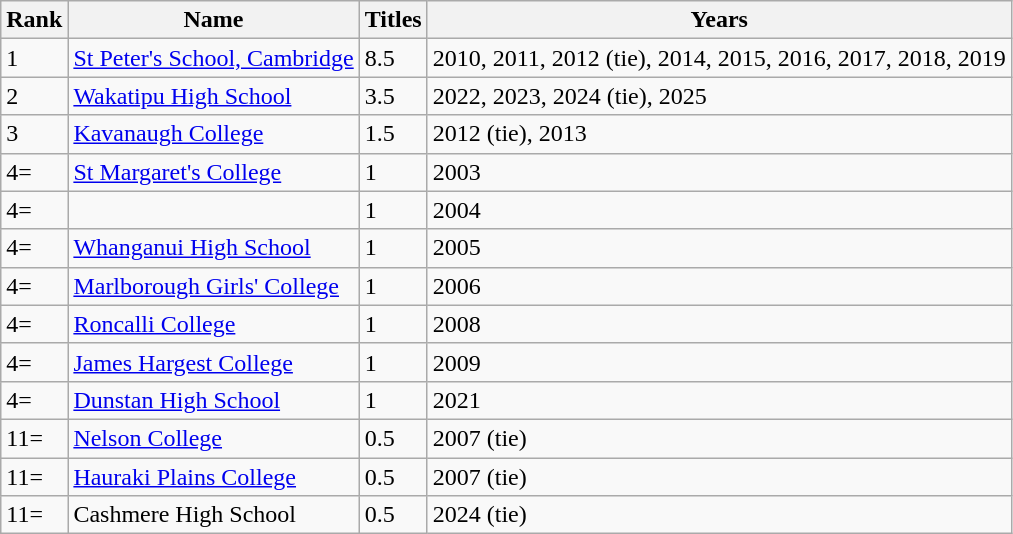<table class="wikitable">
<tr>
<th>Rank</th>
<th>Name</th>
<th>Titles</th>
<th>Years</th>
</tr>
<tr>
<td>1</td>
<td><a href='#'>St Peter's School, Cambridge</a></td>
<td>8.5</td>
<td>2010, 2011, 2012 (tie), 2014, 2015, 2016, 2017, 2018, 2019</td>
</tr>
<tr>
<td>2</td>
<td><a href='#'>Wakatipu High School</a></td>
<td>3.5</td>
<td>2022, 2023, 2024 (tie), 2025</td>
</tr>
<tr>
<td>3</td>
<td><a href='#'>Kavanaugh College</a></td>
<td>1.5</td>
<td>2012 (tie), 2013</td>
</tr>
<tr>
<td>4=</td>
<td><a href='#'>St Margaret's College</a></td>
<td>1</td>
<td>2003</td>
</tr>
<tr>
<td>4=</td>
<td></td>
<td>1</td>
<td>2004</td>
</tr>
<tr>
<td>4=</td>
<td><a href='#'>Whanganui High School</a></td>
<td>1</td>
<td>2005</td>
</tr>
<tr>
<td>4=</td>
<td><a href='#'>Marlborough Girls' College</a></td>
<td>1</td>
<td>2006</td>
</tr>
<tr>
<td>4=</td>
<td><a href='#'>Roncalli College</a></td>
<td>1</td>
<td>2008</td>
</tr>
<tr>
<td>4=</td>
<td><a href='#'>James Hargest College</a></td>
<td>1</td>
<td>2009</td>
</tr>
<tr>
<td>4=</td>
<td><a href='#'>Dunstan High School</a></td>
<td>1</td>
<td>2021</td>
</tr>
<tr>
<td>11=</td>
<td><a href='#'>Nelson College</a></td>
<td>0.5</td>
<td>2007 (tie)</td>
</tr>
<tr>
<td>11=</td>
<td><a href='#'>Hauraki Plains College</a></td>
<td>0.5</td>
<td>2007 (tie)</td>
</tr>
<tr>
<td>11=</td>
<td>Cashmere High School</td>
<td>0.5</td>
<td>2024 (tie)</td>
</tr>
</table>
